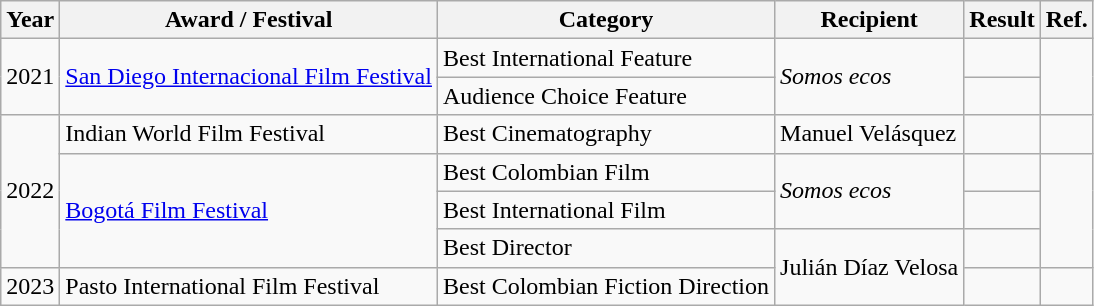<table class="wikitable">
<tr>
<th>Year</th>
<th>Award / Festival</th>
<th>Category</th>
<th>Recipient</th>
<th>Result</th>
<th>Ref.</th>
</tr>
<tr>
<td rowspan="2">2021</td>
<td rowspan="2"><a href='#'>San Diego Internacional Film Festival</a></td>
<td>Best International Feature</td>
<td rowspan="2"><em>Somos ecos</em></td>
<td></td>
<td rowspan="2"></td>
</tr>
<tr>
<td>Audience Choice Feature</td>
<td></td>
</tr>
<tr>
<td rowspan="4">2022</td>
<td>Indian World Film Festival</td>
<td>Best Cinematography</td>
<td>Manuel Velásquez</td>
<td></td>
<td></td>
</tr>
<tr>
<td rowspan="3"><a href='#'>Bogotá Film Festival</a></td>
<td>Best Colombian Film</td>
<td rowspan="2"><em>Somos ecos</em></td>
<td></td>
<td rowspan="3"></td>
</tr>
<tr>
<td>Best International Film</td>
<td></td>
</tr>
<tr>
<td>Best Director</td>
<td rowspan="2">Julián Díaz Velosa</td>
<td></td>
</tr>
<tr>
<td>2023</td>
<td>Pasto International Film Festival</td>
<td>Best Colombian Fiction Direction</td>
<td></td>
<td></td>
</tr>
</table>
